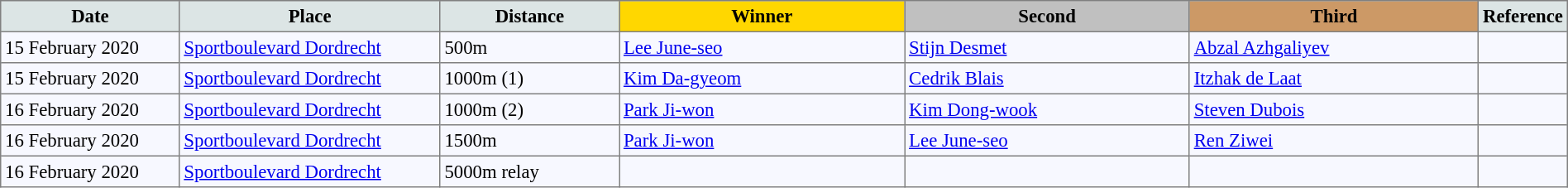<table bgcolor="#f7f8ff" cellpadding="3" cellspacing="0" border="1" style="font-size: 95%; border: gray solid 1px; border-collapse: collapse;">
<tr bgcolor="#cccccc" (1>
<td width="150" align="center" bgcolor="#dce5e5"><strong>Date</strong></td>
<td width="220" align="center" bgcolor="#dce5e5"><strong>Place</strong></td>
<td width="150" align="center" bgcolor="#dce5e5"><strong>Distance</strong></td>
<td align="center" bgcolor="gold" width="250"><strong>Winner</strong></td>
<td align="center" bgcolor="silver" width="250"><strong>Second</strong></td>
<td width="250" align="center" bgcolor="#cc9966"><strong>Third</strong></td>
<td width="30" align="center" bgcolor="#dce5e5"><strong>Reference</strong></td>
</tr>
<tr align="left">
<td>15 February 2020</td>
<td><a href='#'>Sportboulevard Dordrecht</a></td>
<td>500m</td>
<td> <a href='#'>Lee June-seo</a></td>
<td> <a href='#'>Stijn Desmet</a></td>
<td> <a href='#'>Abzal Azhgaliyev</a></td>
<td></td>
</tr>
<tr align="left">
<td>15 February 2020</td>
<td><a href='#'>Sportboulevard Dordrecht</a></td>
<td>1000m (1)</td>
<td> <a href='#'>Kim Da-gyeom</a></td>
<td> <a href='#'>Cedrik Blais</a></td>
<td> <a href='#'>Itzhak de Laat</a></td>
<td> </td>
</tr>
<tr align="left">
<td>16 February 2020</td>
<td><a href='#'>Sportboulevard Dordrecht</a></td>
<td>1000m (2)</td>
<td> <a href='#'>Park Ji-won</a></td>
<td> <a href='#'>Kim Dong-wook</a></td>
<td> <a href='#'>Steven Dubois</a></td>
<td> </td>
</tr>
<tr align="left">
<td>16 February 2020</td>
<td><a href='#'>Sportboulevard Dordrecht</a></td>
<td>1500m</td>
<td> <a href='#'>Park Ji-won</a></td>
<td> <a href='#'>Lee June-seo</a></td>
<td> <a href='#'>Ren Ziwei</a></td>
<td> </td>
</tr>
<tr align="left">
<td>16 February 2020</td>
<td><a href='#'>Sportboulevard Dordrecht</a></td>
<td>5000m relay</td>
<td></td>
<td></td>
<td></td>
<td></td>
</tr>
</table>
